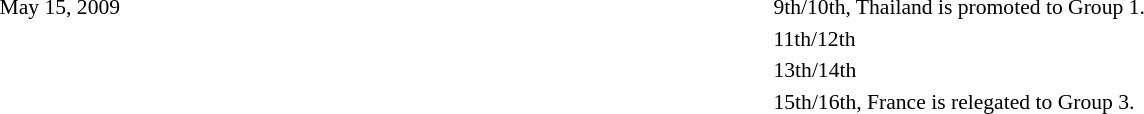<table style="font-size:90%">
<tr>
<td width=100>May 15, 2009</td>
<td align=right><strong></strong></td>
<td align=center></td>
<td></td>
<td>9th/10th, Thailand is promoted to Group 1.</td>
</tr>
<tr>
<td></td>
<td align=right><strong></strong></td>
<td align=center></td>
<td></td>
<td>11th/12th</td>
</tr>
<tr>
<td></td>
<td width=150 align=right><strong></strong></td>
<td width=100 align=center></td>
<td width=150></td>
<td>13th/14th</td>
</tr>
<tr>
<td></td>
<td align=right></td>
<td align=center></td>
<td><strong></strong></td>
<td>15th/16th, France is relegated to Group 3.</td>
</tr>
</table>
